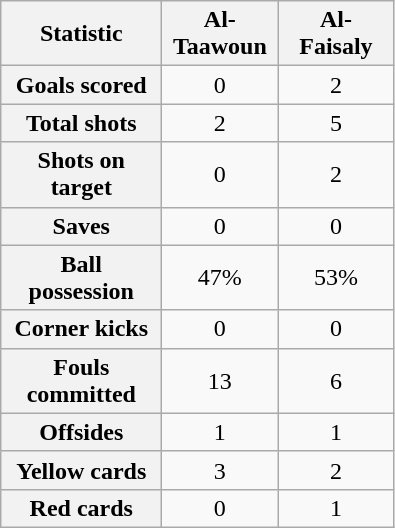<table class="wikitable plainrowheaders" style="text-align:center">
<tr>
<th scope="col" style="width:100px">Statistic</th>
<th scope="col" style="width:70px">Al-Taawoun</th>
<th scope="col" style="width:70px">Al-Faisaly</th>
</tr>
<tr>
<th scope=row>Goals scored</th>
<td>0</td>
<td>2</td>
</tr>
<tr>
<th scope=row>Total shots</th>
<td>2</td>
<td>5</td>
</tr>
<tr>
<th scope=row>Shots on target</th>
<td>0</td>
<td>2</td>
</tr>
<tr>
<th scope=row>Saves</th>
<td>0</td>
<td>0</td>
</tr>
<tr>
<th scope=row>Ball possession</th>
<td>47%</td>
<td>53%</td>
</tr>
<tr>
<th scope=row>Corner kicks</th>
<td>0</td>
<td>0</td>
</tr>
<tr>
<th scope=row>Fouls committed</th>
<td>13</td>
<td>6</td>
</tr>
<tr>
<th scope=row>Offsides</th>
<td>1</td>
<td>1</td>
</tr>
<tr>
<th scope=row>Yellow cards</th>
<td>3</td>
<td>2</td>
</tr>
<tr>
<th scope=row>Red cards</th>
<td>0</td>
<td>1</td>
</tr>
</table>
